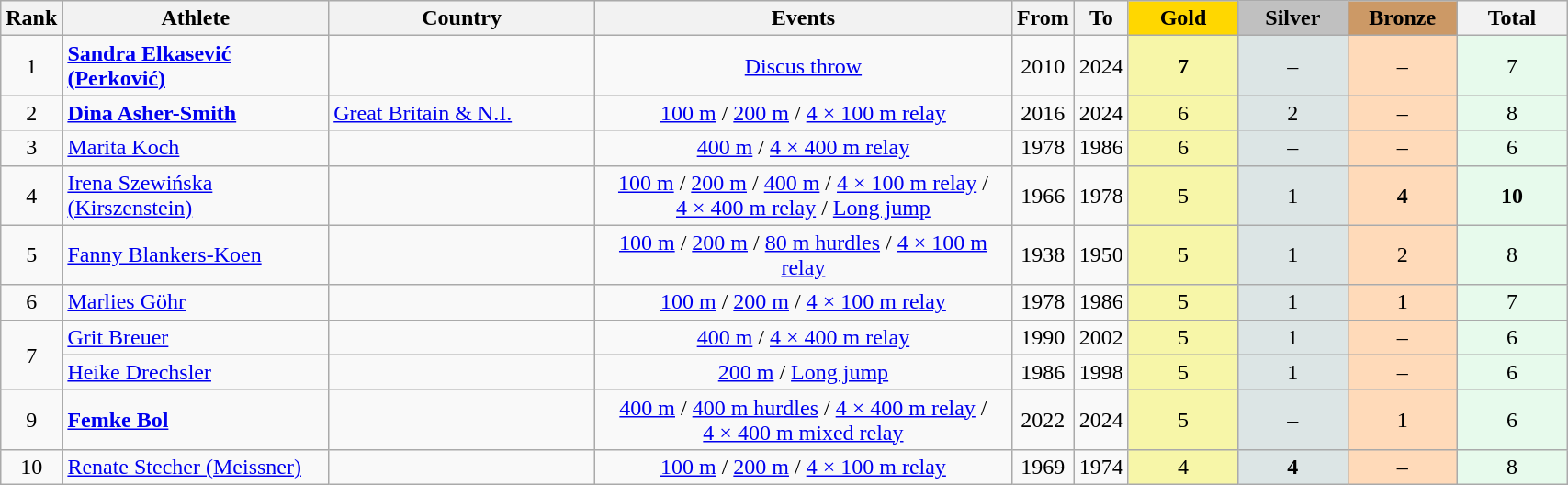<table class="wikitable plainrowheaders" width=90% style="text-align:center">
<tr style="background-color:#EDEDED;">
<th class="hintergrundfarbe5" style="width:1em">Rank</th>
<th class="hintergrundfarbe5" style="width:17%">Athlete</th>
<th class="hintergrundfarbe5" style="width:17%">Country</th>
<th class="hintergrundfarbe5">Events</th>
<th class="hintergrundfarbe5">From</th>
<th class="hintergrundfarbe5">To</th>
<th style="background:    gold; width:7%">Gold</th>
<th style="background:  silver; width:7%">Silver</th>
<th style="background: #CC9966; width:7%">Bronze</th>
<th class="hintergrundfarbe5" style="width:7%">Total</th>
</tr>
<tr>
<td>1</td>
<td align="left"><strong><a href='#'>Sandra Elkasević (Perković)</a></strong></td>
<td align="left"></td>
<td><a href='#'>Discus throw</a></td>
<td>2010</td>
<td>2024</td>
<td bgcolor="#F7F6A8"><strong>7</strong></td>
<td bgcolor="#DCE5E5">–</td>
<td bgcolor="#FFDAB9">–</td>
<td bgcolor="#E7FAEC">7</td>
</tr>
<tr align="center">
<td>2</td>
<td align="left"><strong><a href='#'>Dina Asher-Smith</a></strong></td>
<td align="left"> <a href='#'>Great Britain & N.I.</a></td>
<td><a href='#'>100 m</a> / <a href='#'>200 m</a> / <a href='#'>4 × 100 m relay</a></td>
<td>2016</td>
<td>2024</td>
<td bgcolor="#F7F6A8">6</td>
<td bgcolor="#DCE5E5">2</td>
<td bgcolor="#FFDAB9">–</td>
<td bgcolor="#E7FAEC">8</td>
</tr>
<tr align="center">
<td>3</td>
<td align="left"><a href='#'>Marita Koch</a></td>
<td align="left"></td>
<td><a href='#'>400 m</a> / <a href='#'>4 × 400 m relay</a></td>
<td>1978</td>
<td>1986</td>
<td bgcolor="#F7F6A8">6</td>
<td bgcolor="#DCE5E5">–</td>
<td bgcolor="#FFDAB9">–</td>
<td bgcolor="#E7FAEC">6</td>
</tr>
<tr align="center">
<td>4</td>
<td align="left"><a href='#'>Irena Szewińska (Kirszenstein)</a></td>
<td align="left"></td>
<td><a href='#'>100 m</a> / <a href='#'>200 m</a> / <a href='#'>400 m</a> / <a href='#'>4 × 100 m relay</a> /<br> <a href='#'>4 × 400 m relay</a> / <a href='#'>Long jump</a></td>
<td>1966</td>
<td>1978</td>
<td bgcolor="#F7F6A8">5</td>
<td bgcolor="#DCE5E5">1</td>
<td bgcolor="#FFDAB9"><strong>4</strong></td>
<td bgcolor="#E7FAEC"><strong>10</strong></td>
</tr>
<tr align="center">
<td>5</td>
<td align="left"><a href='#'>Fanny Blankers-Koen</a></td>
<td align="left"></td>
<td><a href='#'>100 m</a> / <a href='#'>200 m</a> / <a href='#'>80 m hurdles</a> / <a href='#'>4 × 100 m relay</a></td>
<td>1938</td>
<td>1950</td>
<td bgcolor="#F7F6A8">5</td>
<td bgcolor="#DCE5E5">1</td>
<td bgcolor="#FFDAB9">2</td>
<td bgcolor="#E7FAEC">8</td>
</tr>
<tr align="center">
<td>6</td>
<td align="left"><a href='#'>Marlies Göhr</a></td>
<td align="left"></td>
<td><a href='#'>100 m</a> / <a href='#'>200 m</a> / <a href='#'>4 × 100 m relay</a></td>
<td>1978</td>
<td>1986</td>
<td bgcolor="#F7F6A8">5</td>
<td bgcolor="#DCE5E5">1</td>
<td bgcolor="#FFDAB9">1</td>
<td bgcolor="#E7FAEC">7</td>
</tr>
<tr align="center">
<td rowspan="2">7</td>
<td align="left"><a href='#'>Grit Breuer</a></td>
<td align="left"><br></td>
<td><a href='#'>400 m</a> / <a href='#'>4 × 400 m relay</a></td>
<td>1990</td>
<td>2002</td>
<td bgcolor="#F7F6A8">5</td>
<td bgcolor="#DCE5E5">1</td>
<td bgcolor="#FFDAB9">–</td>
<td bgcolor="#E7FAEC">6</td>
</tr>
<tr align="center">
<td align="left"><a href='#'>Heike Drechsler</a></td>
<td align="left"><br></td>
<td><a href='#'>200 m</a> / <a href='#'>Long jump</a></td>
<td>1986</td>
<td>1998</td>
<td bgcolor="#F7F6A8">5</td>
<td bgcolor="#DCE5E5">1</td>
<td bgcolor="#FFDAB9">–</td>
<td bgcolor="#E7FAEC">6</td>
</tr>
<tr align="center">
<td>9</td>
<td align="left"><strong><a href='#'>Femke Bol</a></strong></td>
<td align="left"></td>
<td><a href='#'>400 m</a> / <a href='#'>400 m hurdles</a> / <a href='#'>4 × 400 m relay</a> /<br> <a href='#'>4 × 400 m mixed relay</a></td>
<td>2022</td>
<td>2024</td>
<td bgcolor="#F7F6A8">5</td>
<td bgcolor="#DCE5E5">–</td>
<td bgcolor="#FFDAB9">1</td>
<td bgcolor="#E7FAEC">6</td>
</tr>
<tr align="center">
<td>10</td>
<td align="left"><a href='#'>Renate Stecher (Meissner)</a></td>
<td align="left"></td>
<td><a href='#'>100 m</a> / <a href='#'>200 m</a> / <a href='#'>4 × 100 m relay</a></td>
<td>1969</td>
<td>1974</td>
<td bgcolor="#F7F6A8">4</td>
<td bgcolor="#DCE5E5"><strong>4</strong></td>
<td bgcolor="#FFDAB9">–</td>
<td bgcolor="#E7FAEC">8</td>
</tr>
</table>
